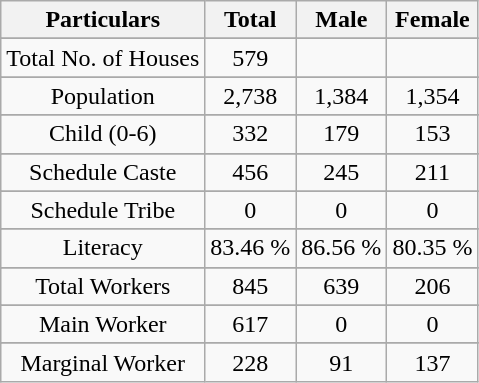<table class="wikitable sortable" style="text-align:center; hight:50%;">
<tr>
<th>Particulars</th>
<th>Total</th>
<th>Male</th>
<th>Female</th>
</tr>
<tr>
</tr>
<tr -bgcolor="#ffcccc">
<td>Total No. of Houses</td>
<td>579</td>
<td></td>
<td></td>
</tr>
<tr>
</tr>
<tr -bgcolor="#ccffcc">
<td>Population</td>
<td>2,738</td>
<td>1,384</td>
<td>1,354</td>
</tr>
<tr>
</tr>
<tr -bgcolor="#ffcccc">
<td>Child (0-6)</td>
<td>332</td>
<td>179</td>
<td>153</td>
</tr>
<tr>
</tr>
<tr -bgcolor="#ccffcc">
<td>Schedule Caste</td>
<td>456</td>
<td>245</td>
<td>211</td>
</tr>
<tr>
</tr>
<tr -bgcolor="#ffcccc">
<td>Schedule Tribe</td>
<td>0</td>
<td>0</td>
<td>0</td>
</tr>
<tr>
</tr>
<tr -bgcolor="#ccffcc">
<td>Literacy</td>
<td>83.46 %</td>
<td>86.56 %</td>
<td>80.35 %</td>
</tr>
<tr>
</tr>
<tr -bgcolor="#ffcccc">
<td>Total Workers</td>
<td>845</td>
<td>639</td>
<td>206</td>
</tr>
<tr>
</tr>
<tr -bgcolor="#ccffcc">
<td>Main Worker</td>
<td>617</td>
<td>0</td>
<td>0</td>
</tr>
<tr>
</tr>
<tr -bgcolor="#ffcccc">
<td>Marginal Worker</td>
<td>228</td>
<td>91</td>
<td>137</td>
</tr>
</table>
